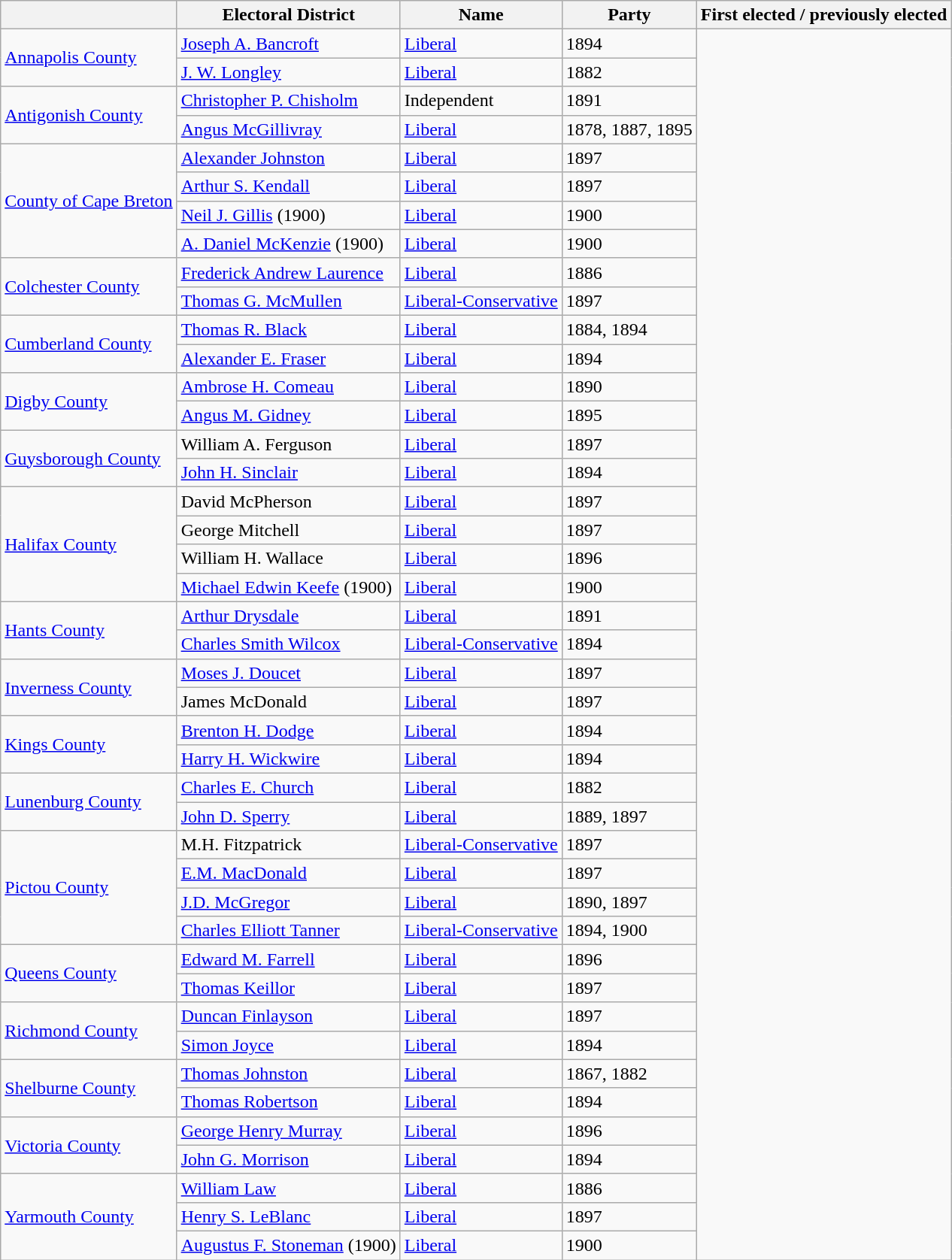<table class="wikitable sortable">
<tr>
<th></th>
<th>Electoral District</th>
<th>Name</th>
<th>Party</th>
<th>First elected / previously elected</th>
</tr>
<tr>
<td rowspan=2><a href='#'>Annapolis County</a></td>
<td><a href='#'>Joseph A. Bancroft</a></td>
<td><a href='#'>Liberal</a></td>
<td>1894</td>
</tr>
<tr>
<td><a href='#'>J. W. Longley</a></td>
<td><a href='#'>Liberal</a></td>
<td>1882</td>
</tr>
<tr>
<td rowspan=2><a href='#'>Antigonish County</a></td>
<td><a href='#'>Christopher P. Chisholm</a></td>
<td>Independent</td>
<td>1891</td>
</tr>
<tr>
<td><a href='#'>Angus McGillivray</a></td>
<td><a href='#'>Liberal</a></td>
<td>1878, 1887, 1895</td>
</tr>
<tr>
<td rowspan=4><a href='#'>County of Cape Breton</a></td>
<td><a href='#'>Alexander Johnston</a></td>
<td><a href='#'>Liberal</a></td>
<td>1897</td>
</tr>
<tr>
<td><a href='#'>Arthur S. Kendall</a></td>
<td><a href='#'>Liberal</a></td>
<td>1897</td>
</tr>
<tr>
<td><a href='#'>Neil J. Gillis</a> (1900)</td>
<td><a href='#'>Liberal</a></td>
<td>1900</td>
</tr>
<tr>
<td><a href='#'>A. Daniel McKenzie</a> (1900)</td>
<td><a href='#'>Liberal</a></td>
<td>1900</td>
</tr>
<tr>
<td rowspan=2><a href='#'>Colchester County</a></td>
<td><a href='#'>Frederick Andrew Laurence</a></td>
<td><a href='#'>Liberal</a></td>
<td>1886</td>
</tr>
<tr>
<td><a href='#'>Thomas G. McMullen</a></td>
<td><a href='#'>Liberal-Conservative</a></td>
<td>1897</td>
</tr>
<tr>
<td rowspan=2><a href='#'>Cumberland County</a></td>
<td><a href='#'>Thomas R. Black</a></td>
<td><a href='#'>Liberal</a></td>
<td>1884, 1894</td>
</tr>
<tr>
<td><a href='#'>Alexander E. Fraser</a></td>
<td><a href='#'>Liberal</a></td>
<td>1894</td>
</tr>
<tr>
<td rowspan=2><a href='#'>Digby County</a></td>
<td><a href='#'>Ambrose H. Comeau</a></td>
<td><a href='#'>Liberal</a></td>
<td>1890</td>
</tr>
<tr>
<td><a href='#'>Angus M. Gidney</a></td>
<td><a href='#'>Liberal</a></td>
<td>1895</td>
</tr>
<tr>
<td rowspan=2><a href='#'>Guysborough County</a></td>
<td>William A. Ferguson</td>
<td><a href='#'>Liberal</a></td>
<td>1897</td>
</tr>
<tr>
<td><a href='#'>John H. Sinclair</a></td>
<td><a href='#'>Liberal</a></td>
<td>1894</td>
</tr>
<tr>
<td rowspan=4><a href='#'>Halifax County</a></td>
<td>David McPherson</td>
<td><a href='#'>Liberal</a></td>
<td>1897</td>
</tr>
<tr>
<td>George Mitchell</td>
<td><a href='#'>Liberal</a></td>
<td>1897</td>
</tr>
<tr>
<td>William H. Wallace</td>
<td><a href='#'>Liberal</a></td>
<td>1896</td>
</tr>
<tr>
<td><a href='#'>Michael Edwin Keefe</a> (1900)</td>
<td><a href='#'>Liberal</a></td>
<td>1900</td>
</tr>
<tr>
<td rowspan=2><a href='#'>Hants County</a></td>
<td><a href='#'>Arthur Drysdale</a></td>
<td><a href='#'>Liberal</a></td>
<td>1891</td>
</tr>
<tr>
<td><a href='#'>Charles Smith Wilcox</a></td>
<td><a href='#'>Liberal-Conservative</a></td>
<td>1894</td>
</tr>
<tr>
<td rowspan=2><a href='#'>Inverness County</a></td>
<td><a href='#'>Moses J. Doucet</a></td>
<td><a href='#'>Liberal</a></td>
<td>1897</td>
</tr>
<tr>
<td>James McDonald</td>
<td><a href='#'>Liberal</a></td>
<td>1897</td>
</tr>
<tr>
<td rowspan=2><a href='#'>Kings County</a></td>
<td><a href='#'>Brenton H. Dodge</a></td>
<td><a href='#'>Liberal</a></td>
<td>1894</td>
</tr>
<tr>
<td><a href='#'>Harry H. Wickwire</a></td>
<td><a href='#'>Liberal</a></td>
<td>1894</td>
</tr>
<tr>
<td rowspan=2><a href='#'>Lunenburg County</a></td>
<td><a href='#'>Charles E. Church</a></td>
<td><a href='#'>Liberal</a></td>
<td>1882</td>
</tr>
<tr>
<td><a href='#'>John D. Sperry</a></td>
<td><a href='#'>Liberal</a></td>
<td>1889, 1897</td>
</tr>
<tr>
<td rowspan=4><a href='#'>Pictou County</a></td>
<td>M.H. Fitzpatrick</td>
<td><a href='#'>Liberal-Conservative</a></td>
<td>1897</td>
</tr>
<tr>
<td><a href='#'>E.M. MacDonald</a></td>
<td><a href='#'>Liberal</a></td>
<td>1897</td>
</tr>
<tr>
<td><a href='#'>J.D. McGregor</a></td>
<td><a href='#'>Liberal</a></td>
<td>1890, 1897</td>
</tr>
<tr>
<td><a href='#'>Charles Elliott Tanner</a></td>
<td><a href='#'>Liberal-Conservative</a></td>
<td>1894, 1900</td>
</tr>
<tr>
<td rowspan=2><a href='#'>Queens County</a></td>
<td><a href='#'>Edward M. Farrell</a></td>
<td><a href='#'>Liberal</a></td>
<td>1896</td>
</tr>
<tr>
<td><a href='#'>Thomas Keillor</a></td>
<td><a href='#'>Liberal</a></td>
<td>1897</td>
</tr>
<tr>
<td rowspan=2><a href='#'>Richmond County</a></td>
<td><a href='#'>Duncan Finlayson</a></td>
<td><a href='#'>Liberal</a></td>
<td>1897</td>
</tr>
<tr>
<td><a href='#'>Simon Joyce</a></td>
<td><a href='#'>Liberal</a></td>
<td>1894</td>
</tr>
<tr>
<td rowspan=2><a href='#'>Shelburne County</a></td>
<td><a href='#'>Thomas Johnston</a></td>
<td><a href='#'>Liberal</a></td>
<td>1867, 1882</td>
</tr>
<tr>
<td><a href='#'>Thomas Robertson</a></td>
<td><a href='#'>Liberal</a></td>
<td>1894</td>
</tr>
<tr>
<td rowspan=2><a href='#'>Victoria County</a></td>
<td><a href='#'>George Henry Murray</a></td>
<td><a href='#'>Liberal</a></td>
<td>1896</td>
</tr>
<tr>
<td><a href='#'>John G. Morrison</a></td>
<td><a href='#'>Liberal</a></td>
<td>1894</td>
</tr>
<tr>
<td rowspan=3><a href='#'>Yarmouth County</a></td>
<td><a href='#'>William Law</a></td>
<td><a href='#'>Liberal</a></td>
<td>1886</td>
</tr>
<tr>
<td><a href='#'>Henry S. LeBlanc</a></td>
<td><a href='#'>Liberal</a></td>
<td>1897</td>
</tr>
<tr>
<td><a href='#'>Augustus F. Stoneman</a> (1900)</td>
<td><a href='#'>Liberal</a></td>
<td>1900</td>
</tr>
</table>
